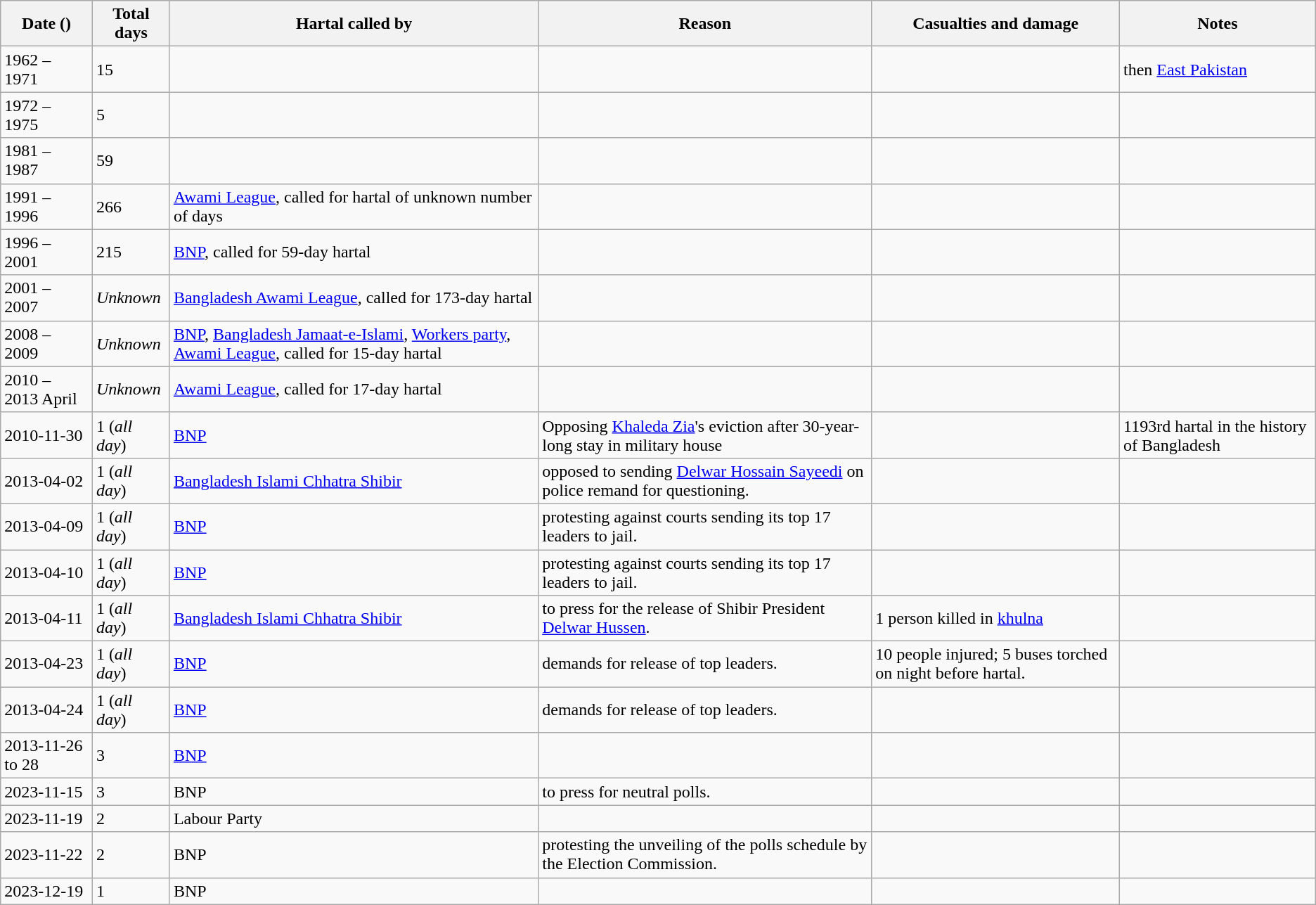<table class="wikitable">
<tr>
<th>Date ()</th>
<th>Total days</th>
<th>Hartal called by</th>
<th>Reason</th>
<th>Casualties and damage</th>
<th>Notes</th>
</tr>
<tr>
<td>1962 – 1971</td>
<td>15</td>
<td></td>
<td></td>
<td></td>
<td>then <a href='#'>East Pakistan</a></td>
</tr>
<tr>
<td>1972 – 1975</td>
<td>5</td>
<td></td>
<td></td>
<td></td>
<td></td>
</tr>
<tr>
<td>1981 – 1987</td>
<td>59</td>
<td></td>
<td></td>
<td></td>
<td></td>
</tr>
<tr>
<td>1991 – 1996</td>
<td>266</td>
<td><a href='#'>Awami League</a>, called for hartal of unknown number of days</td>
<td></td>
<td></td>
<td></td>
</tr>
<tr>
<td>1996 – 2001</td>
<td>215</td>
<td><a href='#'>BNP</a>, called for 59-day hartal</td>
<td></td>
<td></td>
<td></td>
</tr>
<tr>
<td>2001 – 2007</td>
<td><em>Unknown</em></td>
<td><a href='#'>Bangladesh Awami League</a>, called for 173-day hartal</td>
<td></td>
<td></td>
<td></td>
</tr>
<tr>
<td>2008 – 2009</td>
<td><em>Unknown</em></td>
<td><a href='#'>BNP</a>, <a href='#'>Bangladesh Jamaat-e-Islami</a>, <a href='#'>Workers party</a>, <a href='#'>Awami League</a>, called for 15-day hartal</td>
<td></td>
<td></td>
<td></td>
</tr>
<tr>
<td>2010 – 2013 April</td>
<td><em>Unknown</em></td>
<td><a href='#'>Awami League</a>, called for 17-day hartal</td>
<td></td>
<td></td>
<td></td>
</tr>
<tr>
<td>2010-11-30</td>
<td>1 (<em>all day</em>)</td>
<td><a href='#'>BNP</a></td>
<td>Opposing <a href='#'>Khaleda Zia</a>'s eviction after 30-year-long stay in military house</td>
<td></td>
<td>1193rd hartal in the history of Bangladesh</td>
</tr>
<tr>
<td>2013-04-02</td>
<td>1 (<em>all day</em>)</td>
<td><a href='#'>Bangladesh Islami Chhatra Shibir</a></td>
<td>opposed to sending <a href='#'>Delwar Hossain Sayeedi</a> on police remand for questioning.</td>
<td></td>
<td></td>
</tr>
<tr>
<td>2013-04-09</td>
<td>1 (<em>all day</em>)</td>
<td><a href='#'>BNP</a></td>
<td>protesting against courts sending its top 17 leaders to jail.</td>
<td></td>
<td></td>
</tr>
<tr>
<td>2013-04-10</td>
<td>1 (<em>all day</em>)</td>
<td><a href='#'>BNP</a></td>
<td>protesting against courts sending its top 17 leaders to jail.</td>
<td></td>
<td></td>
</tr>
<tr>
<td>2013-04-11</td>
<td>1 (<em>all day</em>)</td>
<td><a href='#'>Bangladesh Islami Chhatra Shibir</a></td>
<td>to press for the release of Shibir President <a href='#'>Delwar Hussen</a>.</td>
<td>1 person killed in <a href='#'>khulna</a></td>
<td></td>
</tr>
<tr>
<td>2013-04-23</td>
<td>1 (<em>all day</em>)</td>
<td><a href='#'>BNP</a></td>
<td>demands for release of top leaders.</td>
<td>10 people injured; 5 buses torched on night before hartal.</td>
<td></td>
</tr>
<tr>
<td>2013-04-24</td>
<td>1 (<em>all day</em>)</td>
<td><a href='#'>BNP</a></td>
<td>demands for release of top leaders.</td>
<td></td>
<td></td>
</tr>
<tr>
<td>2013-11-26 to 28</td>
<td>3</td>
<td><a href='#'>BNP</a></td>
<td></td>
<td></td>
<td></td>
</tr>
<tr>
<td>2023-11-15</td>
<td>3</td>
<td>BNP</td>
<td>to press for neutral polls.</td>
<td></td>
<td></td>
</tr>
<tr>
<td>2023-11-19</td>
<td>2</td>
<td>Labour Party</td>
<td></td>
<td></td>
<td></td>
</tr>
<tr>
<td>2023-11-22</td>
<td>2</td>
<td>BNP</td>
<td>protesting the unveiling of the polls schedule by the Election Commission.</td>
<td></td>
<td></td>
</tr>
<tr>
<td>2023-12-19</td>
<td>1</td>
<td>BNP</td>
<td></td>
<td></td>
<td></td>
</tr>
</table>
